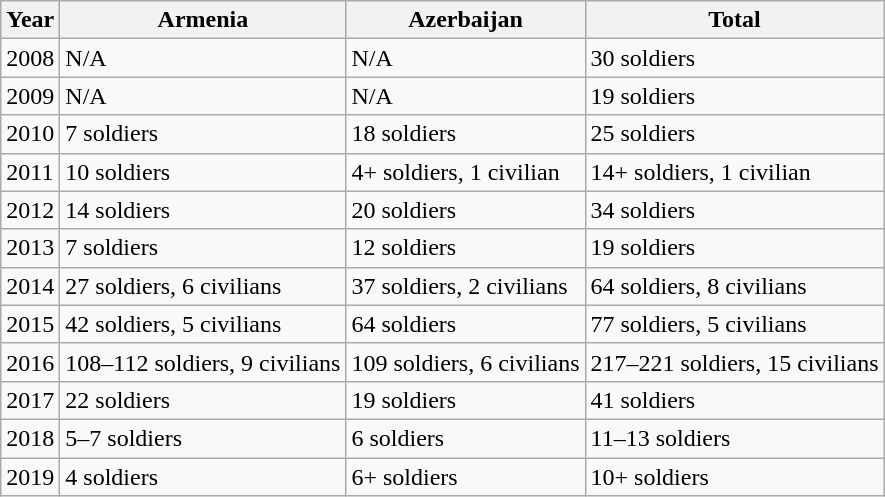<table class="wikitable">
<tr>
<th>Year</th>
<th>Armenia</th>
<th>Azerbaijan</th>
<th>Total</th>
</tr>
<tr>
<td>2008</td>
<td>N/A</td>
<td>N/A</td>
<td>30 soldiers</td>
</tr>
<tr>
<td>2009</td>
<td>N/A</td>
<td>N/A</td>
<td>19 soldiers</td>
</tr>
<tr>
<td>2010</td>
<td>7 soldiers</td>
<td>18 soldiers</td>
<td>25 soldiers</td>
</tr>
<tr>
<td>2011</td>
<td>10 soldiers</td>
<td>4+ soldiers, 1 civilian</td>
<td>14+ soldiers, 1 civilian</td>
</tr>
<tr>
<td>2012</td>
<td>14 soldiers</td>
<td>20 soldiers</td>
<td>34 soldiers</td>
</tr>
<tr>
<td>2013</td>
<td>7 soldiers</td>
<td>12 soldiers</td>
<td>19 soldiers</td>
</tr>
<tr>
<td>2014</td>
<td>27 soldiers, 6 civilians</td>
<td>37 soldiers, 2 civilians</td>
<td>64 soldiers, 8 civilians</td>
</tr>
<tr>
<td>2015</td>
<td>42 soldiers, 5 civilians</td>
<td>64 soldiers</td>
<td>77 soldiers, 5 civilians</td>
</tr>
<tr>
<td>2016</td>
<td>108–112 soldiers, 9 civilians</td>
<td>109 soldiers, 6 civilians</td>
<td>217–221 soldiers, 15 civilians</td>
</tr>
<tr>
<td>2017</td>
<td>22 soldiers</td>
<td>19 soldiers</td>
<td>41 soldiers</td>
</tr>
<tr>
<td>2018</td>
<td>5–7 soldiers</td>
<td>6 soldiers</td>
<td>11–13 soldiers</td>
</tr>
<tr>
<td>2019</td>
<td>4 soldiers</td>
<td>6+ soldiers</td>
<td>10+ soldiers</td>
</tr>
</table>
